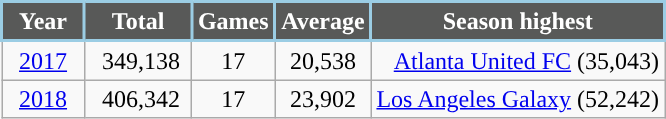<table class=wikitable style="text-align:center">
<tr>
<th style="background:#585958; color:#FFFFFF; border:2px solid #9BCDE4;">Year</th>
<th style="background:#585958; color:#FFFFFF; border:2px solid #9BCDE4;">Total</th>
<th style="background:#585958; color:#FFFFFF; border:2px solid #9BCDE4;">Games</th>
<th style="background:#585958; color:#FFFFFF; border:2px solid #9BCDE4;">Average</th>
<th style="background:#585958; color:#FFFFFF; border:2px solid #9BCDE4;">Season highest</th>
</tr>
<tr>
<td>  <a href='#'>2017</a>  </td>
<td>   349,138 </td>
<td>17</td>
<td>20,538</td>
<td align=right><a href='#'>Atlanta United FC</a> (35,043)</td>
</tr>
<tr>
<td><a href='#'>2018</a></td>
<td>  406,342 </td>
<td>17</td>
<td>23,902</td>
<td align=right><a href='#'>Los Angeles Galaxy</a> (52,242)</td>
</tr>
</table>
